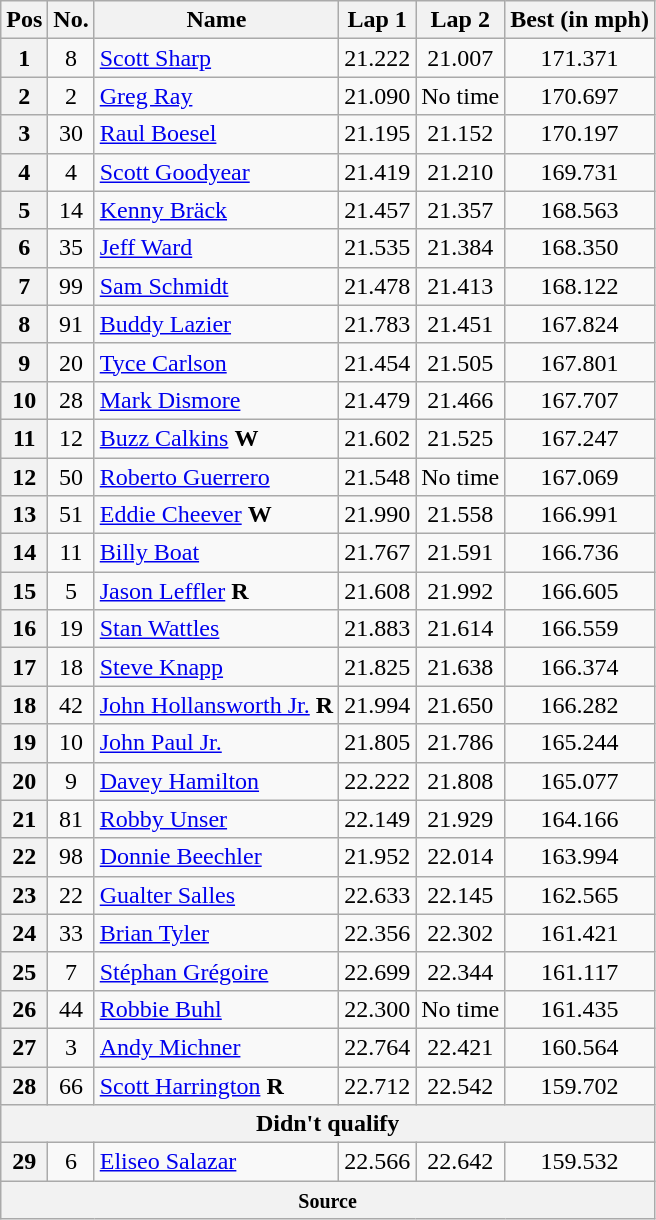<table class="wikitable sortable" " style="fontsize:95%">
<tr>
<th>Pos</th>
<th>No.</th>
<th>Name</th>
<th>Lap 1</th>
<th>Lap 2</th>
<th>Best (in mph)</th>
</tr>
<tr>
<th scope="row">1</th>
<td align=center>8</td>
<td> <a href='#'>Scott Sharp</a></td>
<td align=center>21.222</td>
<td align=center>21.007</td>
<td align=center>171.371</td>
</tr>
<tr>
<th scope="row">2</th>
<td align=center>2</td>
<td> <a href='#'>Greg Ray</a></td>
<td align=center>21.090</td>
<td align=center>No time</td>
<td align=center>170.697</td>
</tr>
<tr>
<th scope="row">3</th>
<td align=center>30</td>
<td> <a href='#'>Raul Boesel</a></td>
<td align=center>21.195</td>
<td align=center>21.152</td>
<td align=center>170.197</td>
</tr>
<tr>
<th scope="row">4</th>
<td align=center>4</td>
<td> <a href='#'>Scott Goodyear</a></td>
<td align=center>21.419</td>
<td align=center>21.210</td>
<td align=center>169.731</td>
</tr>
<tr>
<th scope="row">5</th>
<td align=center>14</td>
<td> <a href='#'>Kenny Bräck</a></td>
<td align=center>21.457</td>
<td align=center>21.357</td>
<td align=center>168.563</td>
</tr>
<tr>
<th scope="row">6</th>
<td align=center>35</td>
<td> <a href='#'>Jeff Ward</a></td>
<td align=center>21.535</td>
<td align=center>21.384</td>
<td align=center>168.350</td>
</tr>
<tr>
<th scope="row">7</th>
<td align=center>99</td>
<td> <a href='#'>Sam Schmidt</a></td>
<td align=center>21.478</td>
<td align=center>21.413</td>
<td align=center>168.122</td>
</tr>
<tr>
<th scope="row">8</th>
<td align=center>91</td>
<td> <a href='#'>Buddy Lazier</a></td>
<td align=center>21.783</td>
<td align=center>21.451</td>
<td align=center>167.824</td>
</tr>
<tr>
<th scope="row">9</th>
<td align=center>20</td>
<td> <a href='#'>Tyce Carlson</a></td>
<td align=center>21.454</td>
<td align=center>21.505</td>
<td align=center>167.801</td>
</tr>
<tr>
<th scope="row">10</th>
<td align=center>28</td>
<td> <a href='#'>Mark Dismore</a></td>
<td align=center>21.479</td>
<td align=center>21.466</td>
<td align=center>167.707</td>
</tr>
<tr>
<th scope="row">11</th>
<td align=center>12</td>
<td> <a href='#'>Buzz Calkins</a> <strong><span>W</span></strong></td>
<td align=center>21.602</td>
<td align=center>21.525</td>
<td align=center>167.247</td>
</tr>
<tr>
<th scope="row">12</th>
<td align=center>50</td>
<td> <a href='#'>Roberto Guerrero</a></td>
<td align=center>21.548</td>
<td align=center>No time</td>
<td align=center>167.069</td>
</tr>
<tr>
<th scope="row">13</th>
<td align=center>51</td>
<td> <a href='#'>Eddie Cheever</a> <strong><span>W</span></strong></td>
<td align=center>21.990</td>
<td align=center>21.558</td>
<td align=center>166.991</td>
</tr>
<tr>
<th scope="row">14</th>
<td align=center>11</td>
<td> <a href='#'>Billy Boat</a></td>
<td align=center>21.767</td>
<td align=center>21.591</td>
<td align=center>166.736</td>
</tr>
<tr>
<th scope="row">15</th>
<td align=center>5</td>
<td> <a href='#'>Jason Leffler</a> <strong><span>R</span></strong></td>
<td align=center>21.608</td>
<td align=center>21.992</td>
<td align=center>166.605</td>
</tr>
<tr>
<th scope="row">16</th>
<td align=center>19</td>
<td> <a href='#'>Stan Wattles</a></td>
<td align=center>21.883</td>
<td align=center>21.614</td>
<td align=center>166.559</td>
</tr>
<tr>
<th scope="row">17</th>
<td align=center>18</td>
<td> <a href='#'>Steve Knapp</a></td>
<td align=center>21.825</td>
<td align=center>21.638</td>
<td align=center>166.374</td>
</tr>
<tr>
<th scope="row">18</th>
<td align=center>42</td>
<td> <a href='#'>John Hollansworth Jr.</a> <strong><span>R</span></strong></td>
<td align=center>21.994</td>
<td align=center>21.650</td>
<td align=center>166.282</td>
</tr>
<tr>
<th scope="row">19</th>
<td align=center>10</td>
<td> <a href='#'>John Paul Jr.</a></td>
<td align=center>21.805</td>
<td align=center>21.786</td>
<td align=center>165.244</td>
</tr>
<tr>
<th scope="row">20</th>
<td align=center>9</td>
<td> <a href='#'>Davey Hamilton</a></td>
<td align=center>22.222</td>
<td align=center>21.808</td>
<td align=center>165.077</td>
</tr>
<tr>
<th scope="row">21</th>
<td align=center>81</td>
<td> <a href='#'>Robby Unser</a></td>
<td align=center>22.149</td>
<td align=center>21.929</td>
<td align=center>164.166</td>
</tr>
<tr>
<th scope="row">22</th>
<td align=center>98</td>
<td> <a href='#'>Donnie Beechler</a></td>
<td align=center>21.952</td>
<td align=center>22.014</td>
<td align=center>163.994</td>
</tr>
<tr>
<th scope="row">23</th>
<td align=center>22</td>
<td> <a href='#'>Gualter Salles</a></td>
<td align=center>22.633</td>
<td align=center>22.145</td>
<td align=center>162.565</td>
</tr>
<tr>
<th scope="row">24</th>
<td align=center>33</td>
<td> <a href='#'>Brian Tyler</a></td>
<td align=center>22.356</td>
<td align=center>22.302</td>
<td align=center>161.421</td>
</tr>
<tr>
<th scope="row">25</th>
<td align=center>7</td>
<td> <a href='#'>Stéphan Grégoire</a></td>
<td align=center>22.699</td>
<td align=center>22.344</td>
<td align=center>161.117</td>
</tr>
<tr>
<th scope="row">26</th>
<td align=center>44</td>
<td> <a href='#'>Robbie Buhl</a></td>
<td align=center>22.300</td>
<td align=center>No time</td>
<td align=center>161.435</td>
</tr>
<tr>
<th scope="row">27</th>
<td align=center>3</td>
<td> <a href='#'>Andy Michner</a></td>
<td align=center>22.764</td>
<td align=center>22.421</td>
<td align=center>160.564</td>
</tr>
<tr>
<th scope="row">28</th>
<td align=center>66</td>
<td> <a href='#'>Scott Harrington</a> <strong><span>R</span></strong></td>
<td align=center>22.712</td>
<td align=center>22.542</td>
<td align=center>159.702</td>
</tr>
<tr>
<th colspan="6">Didn't qualify</th>
</tr>
<tr>
<th scope="row">29</th>
<td align=center>6</td>
<td> <a href='#'>Eliseo Salazar</a></td>
<td align=center>22.566</td>
<td align=center>22.642</td>
<td align=center>159.532</td>
</tr>
<tr>
<th colspan=6 align=center><small>Source</small></th>
</tr>
</table>
